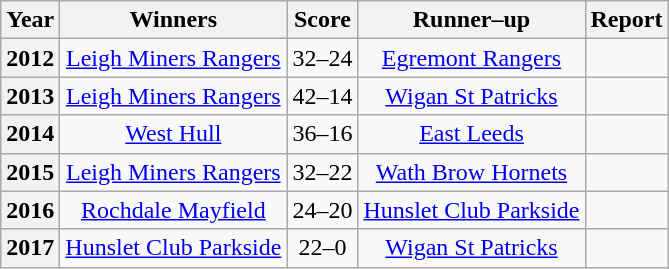<table class="wikitable" style="text-align: center">
<tr>
<th scope="col">Year</th>
<th scope="col">Winners</th>
<th scope="col">Score</th>
<th scope="col">Runner–up</th>
<th scope="col">Report</th>
</tr>
<tr>
<th scope="row">2012</th>
<td><a href='#'>Leigh Miners Rangers</a></td>
<td>32–24</td>
<td><a href='#'>Egremont Rangers</a></td>
<td></td>
</tr>
<tr>
<th scope="row">2013</th>
<td><a href='#'>Leigh Miners Rangers</a></td>
<td>42–14</td>
<td><a href='#'>Wigan St Patricks</a></td>
<td></td>
</tr>
<tr>
<th scope="row">2014</th>
<td><a href='#'>West Hull</a></td>
<td>36–16</td>
<td><a href='#'>East Leeds</a></td>
<td></td>
</tr>
<tr>
<th scope="row">2015</th>
<td><a href='#'>Leigh Miners Rangers</a></td>
<td>32–22</td>
<td><a href='#'>Wath Brow Hornets</a></td>
<td></td>
</tr>
<tr>
<th scope="row">2016</th>
<td><a href='#'>Rochdale Mayfield</a></td>
<td>24–20</td>
<td><a href='#'>Hunslet Club Parkside</a></td>
<td></td>
</tr>
<tr>
<th scope="row">2017</th>
<td><a href='#'>Hunslet Club Parkside</a></td>
<td>22–0</td>
<td><a href='#'>Wigan St Patricks</a></td>
<td></td>
</tr>
</table>
